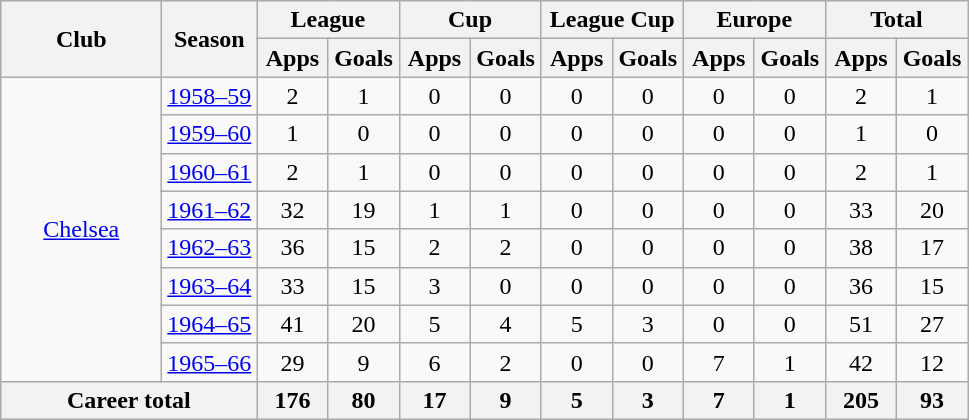<table class="wikitable" style="text-align:center">
<tr>
<th rowspan="2" width="100">Club</th>
<th rowspan="2">Season</th>
<th colspan="2">League</th>
<th colspan="2">Cup</th>
<th colspan="2">League Cup</th>
<th colspan="2">Europe</th>
<th colspan="2">Total</th>
</tr>
<tr>
<th width="40">Apps</th>
<th width="40">Goals</th>
<th width="40">Apps</th>
<th width="40">Goals</th>
<th width="40">Apps</th>
<th width="40">Goals</th>
<th width="40">Apps</th>
<th width="40">Goals</th>
<th width="40">Apps</th>
<th width="40">Goals</th>
</tr>
<tr>
<td rowspan="8"><a href='#'>Chelsea</a></td>
<td><a href='#'>1958–59</a></td>
<td>2</td>
<td>1</td>
<td>0</td>
<td>0</td>
<td>0</td>
<td>0</td>
<td>0</td>
<td>0</td>
<td>2</td>
<td>1</td>
</tr>
<tr>
<td><a href='#'>1959–60</a></td>
<td>1</td>
<td>0</td>
<td>0</td>
<td>0</td>
<td>0</td>
<td>0</td>
<td>0</td>
<td>0</td>
<td>1</td>
<td>0</td>
</tr>
<tr>
<td><a href='#'>1960–61</a></td>
<td>2</td>
<td>1</td>
<td>0</td>
<td>0</td>
<td>0</td>
<td>0</td>
<td>0</td>
<td>0</td>
<td>2</td>
<td>1</td>
</tr>
<tr>
<td><a href='#'>1961–62</a></td>
<td>32</td>
<td>19</td>
<td>1</td>
<td>1</td>
<td>0</td>
<td>0</td>
<td>0</td>
<td>0</td>
<td>33</td>
<td>20</td>
</tr>
<tr>
<td><a href='#'>1962–63</a></td>
<td>36</td>
<td>15</td>
<td>2</td>
<td>2</td>
<td>0</td>
<td>0</td>
<td>0</td>
<td>0</td>
<td>38</td>
<td>17</td>
</tr>
<tr>
<td><a href='#'>1963–64</a></td>
<td>33</td>
<td>15</td>
<td>3</td>
<td>0</td>
<td>0</td>
<td>0</td>
<td>0</td>
<td>0</td>
<td>36</td>
<td>15</td>
</tr>
<tr>
<td><a href='#'>1964–65</a></td>
<td>41</td>
<td>20</td>
<td>5</td>
<td>4</td>
<td>5</td>
<td>3</td>
<td>0</td>
<td>0</td>
<td>51</td>
<td>27</td>
</tr>
<tr>
<td><a href='#'>1965–66</a></td>
<td>29</td>
<td>9</td>
<td>6</td>
<td>2</td>
<td>0</td>
<td>0</td>
<td>7</td>
<td>1</td>
<td>42</td>
<td>12</td>
</tr>
<tr>
<th colspan="2">Career total</th>
<th>176</th>
<th>80</th>
<th>17</th>
<th>9</th>
<th>5</th>
<th>3</th>
<th>7</th>
<th>1</th>
<th>205</th>
<th>93</th>
</tr>
</table>
